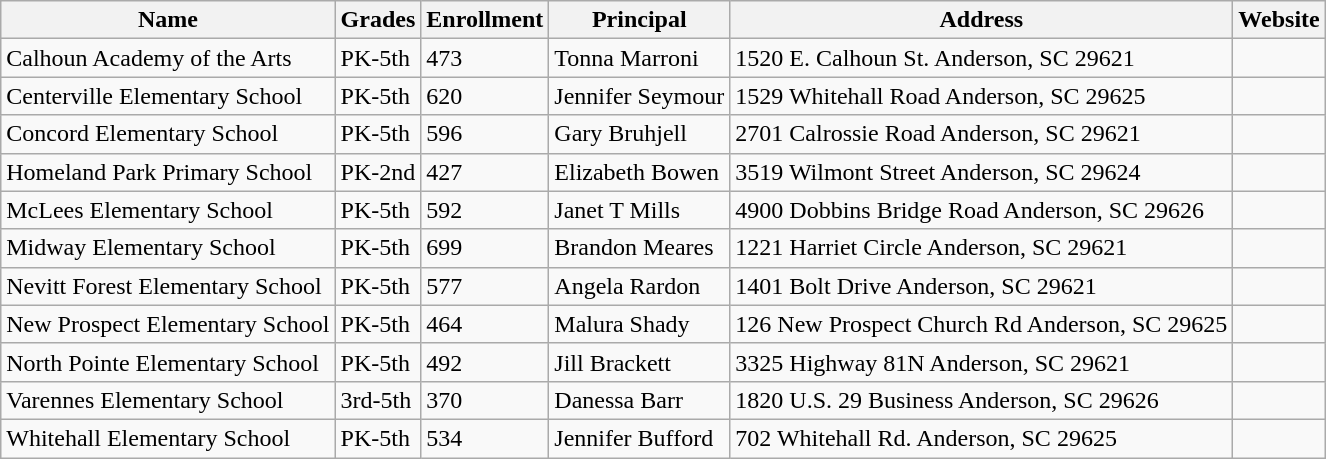<table class="wikitable">
<tr>
<th>Name</th>
<th>Grades</th>
<th>Enrollment</th>
<th>Principal</th>
<th>Address</th>
<th>Website</th>
</tr>
<tr>
<td>Calhoun Academy of the Arts</td>
<td>PK-5th</td>
<td>473</td>
<td>Tonna Marroni</td>
<td>1520 E. Calhoun St. Anderson, SC 29621</td>
<td></td>
</tr>
<tr>
<td>Centerville Elementary School</td>
<td>PK-5th</td>
<td>620</td>
<td>Jennifer Seymour</td>
<td>1529 Whitehall Road Anderson, SC 29625</td>
<td></td>
</tr>
<tr>
<td>Concord Elementary School</td>
<td>PK-5th</td>
<td>596</td>
<td>Gary Bruhjell</td>
<td>2701 Calrossie Road Anderson, SC 29621</td>
<td></td>
</tr>
<tr>
<td>Homeland Park Primary School</td>
<td>PK-2nd</td>
<td>427</td>
<td>Elizabeth Bowen</td>
<td>3519 Wilmont Street Anderson, SC 29624</td>
<td></td>
</tr>
<tr>
<td>McLees Elementary School</td>
<td>PK-5th</td>
<td>592</td>
<td>Janet T Mills</td>
<td>4900 Dobbins Bridge Road Anderson, SC 29626</td>
<td></td>
</tr>
<tr>
<td>Midway Elementary School</td>
<td>PK-5th</td>
<td>699</td>
<td>Brandon Meares</td>
<td>1221 Harriet Circle Anderson, SC 29621</td>
<td></td>
</tr>
<tr>
<td>Nevitt Forest Elementary School</td>
<td>PK-5th</td>
<td>577</td>
<td>Angela Rardon</td>
<td>1401 Bolt Drive Anderson, SC 29621</td>
<td></td>
</tr>
<tr>
<td>New Prospect Elementary School</td>
<td>PK-5th</td>
<td>464</td>
<td>Malura Shady</td>
<td>126 New Prospect Church Rd Anderson, SC 29625</td>
<td></td>
</tr>
<tr>
<td>North Pointe Elementary School</td>
<td>PK-5th</td>
<td>492</td>
<td>Jill Brackett</td>
<td>3325 Highway 81N Anderson, SC 29621</td>
<td></td>
</tr>
<tr>
<td>Varennes Elementary School</td>
<td>3rd-5th</td>
<td>370</td>
<td>Danessa Barr</td>
<td>1820 U.S. 29 Business Anderson, SC 29626</td>
<td></td>
</tr>
<tr>
<td>Whitehall Elementary School</td>
<td>PK-5th</td>
<td>534</td>
<td>Jennifer Bufford</td>
<td>702 Whitehall Rd. Anderson, SC 29625</td>
<td></td>
</tr>
</table>
